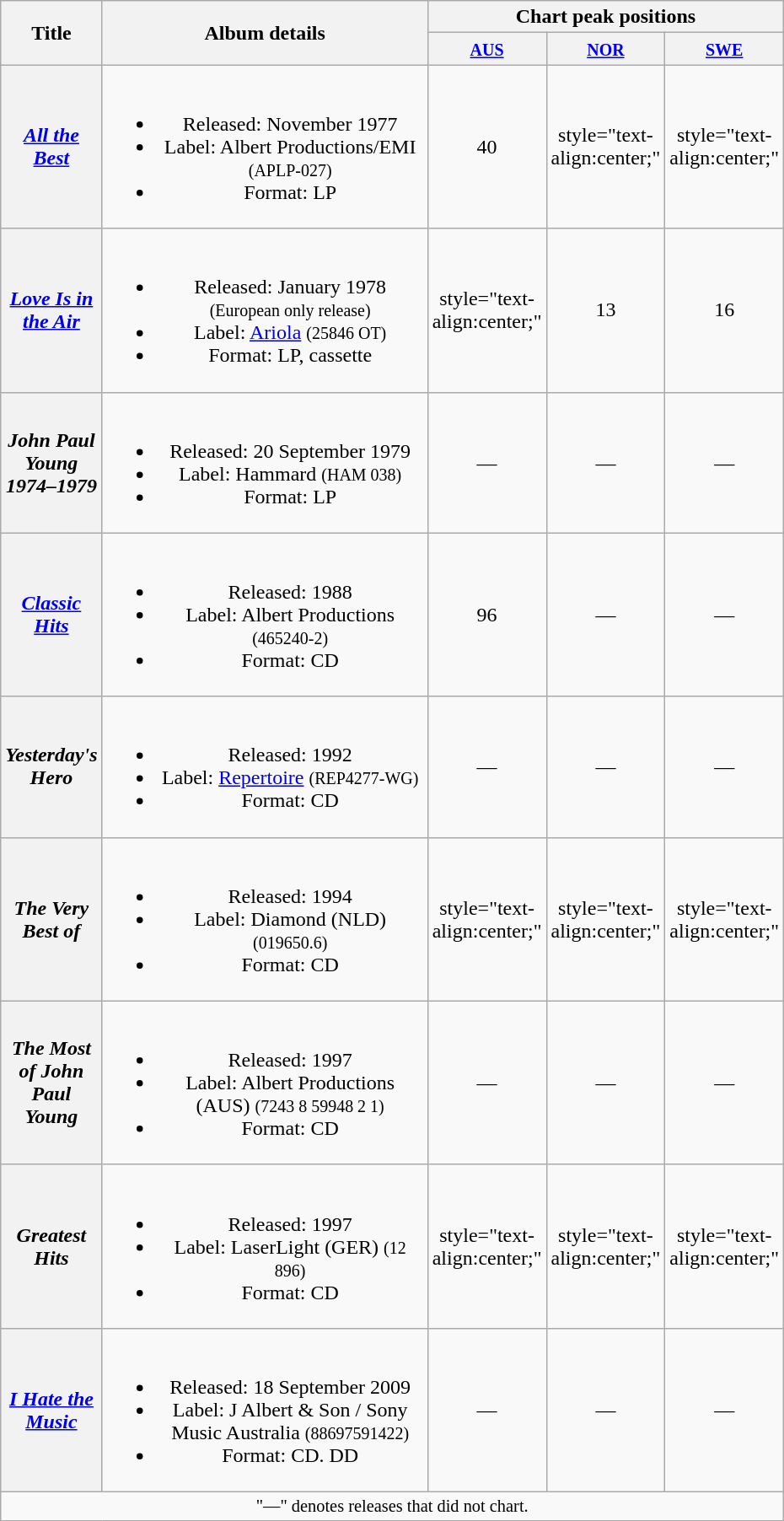<table class="wikitable plainrowheaders" style="text-align:center;" border="1">
<tr>
<th rowspan="2" style="width:35px;">Title</th>
<th style="width:250px;" rowspan="2">Album details</th>
<th style="width:120px;" colspan="3">Chart peak positions</th>
</tr>
<tr>
<th style="width:30px;"><small><a href='#'>AUS</a><br></small></th>
<th style="width:30px;"><small><a href='#'>NOR</a><br></small></th>
<th style="width:30px;"><small><a href='#'>SWE</a><br></small></th>
</tr>
<tr>
<th scope="row"><em><a href='#'>All the Best</a></em></th>
<td><br><ul><li>Released: November 1977</li><li>Label: Albert Productions/EMI <small>(APLP-027)</small></li><li>Format: LP</li></ul></td>
<td style="text-align:center;">40</td>
<td>style="text-align:center;"</td>
<td>style="text-align:center;"</td>
</tr>
<tr>
<th scope="row"><em><a href='#'>Love Is in the Air</a></em></th>
<td><br><ul><li>Released: January 1978 <small> (European only release) </small></li><li>Label: <a href='#'>Ariola</a> <small>(25846 OT)</small></li><li>Format: LP, cassette</li></ul></td>
<td>style="text-align:center;"</td>
<td style="text-align:center;">13</td>
<td style="text-align:center;">16</td>
</tr>
<tr>
<th scope="row"><em>John Paul Young 1974–1979</em></th>
<td><br><ul><li>Released: 20 September 1979</li><li>Label: Hammard <small>(HAM 038)</small></li><li>Format: LP</li></ul></td>
<td style="text-align:center;">—</td>
<td style="text-align:center;">—</td>
<td style="text-align:center;">—</td>
</tr>
<tr>
<th scope="row"><em><a href='#'>Classic Hits</a></em></th>
<td><br><ul><li>Released: 1988</li><li>Label: Albert Productions <small>(465240-2)</small></li><li>Format: CD</li></ul></td>
<td style="text-align:center;">96</td>
<td style="text-align:center;">—</td>
<td style="text-align:center;">—</td>
</tr>
<tr>
<th scope="row"><em>Yesterday's Hero</em></th>
<td><br><ul><li>Released: 1992</li><li>Label: <a href='#'>Repertoire</a> <small>(REP4277-WG)</small></li><li>Format: CD</li></ul></td>
<td style="text-align:center;">—</td>
<td style="text-align:center;">—</td>
<td style="text-align:center;">—</td>
</tr>
<tr>
<th scope="row"><em>The Very Best of</em></th>
<td><br><ul><li>Released: 1994</li><li>Label: Diamond (NLD) <small>(019650.6)</small></li><li>Format: CD</li></ul></td>
<td>style="text-align:center;"</td>
<td>style="text-align:center;"</td>
<td>style="text-align:center;"</td>
</tr>
<tr>
<th scope="row"><em>The Most of John Paul Young</em></th>
<td><br><ul><li>Released: 1997</li><li>Label: Albert Productions (AUS) <small>(7243 8 59948 2 1)</small></li><li>Format: CD</li></ul></td>
<td style="text-align:center;">—</td>
<td style="text-align:center;">—</td>
<td style="text-align:center;">—</td>
</tr>
<tr>
<th scope="row"><em>Greatest Hits</em></th>
<td><br><ul><li>Released: 1997</li><li>Label: LaserLight (GER) <small>(12 896)</small></li><li>Format: CD</li></ul></td>
<td>style="text-align:center;"</td>
<td>style="text-align:center;"</td>
<td>style="text-align:center;"</td>
</tr>
<tr>
<th scope="row"><em><a href='#'>I Hate the Music</a></em></th>
<td><br><ul><li>Released: 18 September 2009</li><li>Label: J Albert & Son / Sony Music Australia <small> (88697591422) </small></li><li>Format: CD. DD</li></ul></td>
<td style="text-align:center;">—</td>
<td style="text-align:center;">—</td>
<td style="text-align:center;">—</td>
</tr>
<tr>
<td colspan="7" style="text-align:center; font-size:85%;">"—" denotes releases that did not chart.</td>
</tr>
</table>
